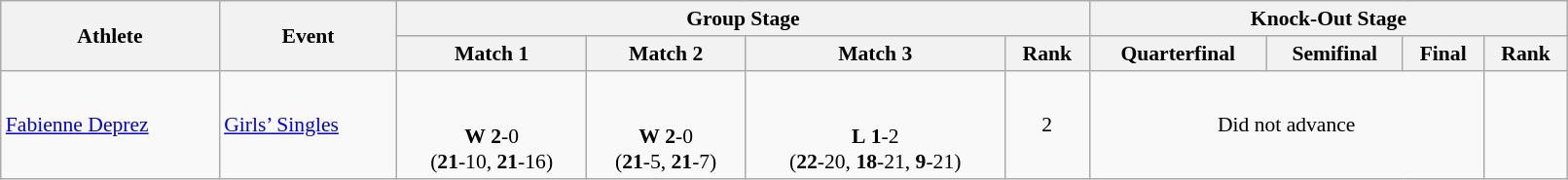<table class="wikitable" width="85%" style="text-align:left; font-size:90%">
<tr>
<th rowspan=2>Athlete</th>
<th rowspan=2>Event</th>
<th colspan=4>Group Stage</th>
<th colspan=4>Knock-Out Stage</th>
</tr>
<tr>
<th>Match 1</th>
<th>Match 2</th>
<th>Match 3</th>
<th>Rank</th>
<th>Quarterfinal</th>
<th>Semifinal</th>
<th>Final</th>
<th>Rank</th>
</tr>
<tr>
<td><a href='#'>Fabienne Deprez</a></td>
<td><a href='#'>Girls’ Singles</a></td>
<td align=center> <br><br><strong>W</strong> <strong>2</strong>-0 <br> (<strong>21</strong>-10, <strong>21</strong>-16)</td>
<td align=center> <br><br><strong>W</strong> <strong>2</strong>-0 <br> (<strong>21</strong>-5, <strong>21</strong>-7)</td>
<td align=center> <br><br><strong>L</strong> <strong>1</strong>-2 <br> (<strong>22</strong>-20, <strong>18</strong>-21, <strong>9</strong>-21)</td>
<td align=center>2</td>
<td colspan="3" align=center>Did not advance</td>
<td align=center></td>
</tr>
</table>
